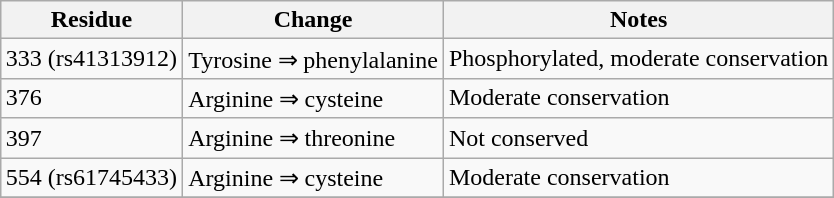<table class="wikitable" style="margin: auto;">
<tr>
<th>Residue</th>
<th>Change</th>
<th>Notes</th>
</tr>
<tr>
<td>333 (rs41313912)</td>
<td>Tyrosine ⇒ phenylalanine</td>
<td>Phosphorylated, moderate conservation</td>
</tr>
<tr>
<td>376</td>
<td>Arginine ⇒ cysteine</td>
<td>Moderate conservation</td>
</tr>
<tr>
<td>397</td>
<td>Arginine ⇒ threonine</td>
<td>Not conserved</td>
</tr>
<tr>
<td>554 (rs61745433)</td>
<td>Arginine ⇒ cysteine</td>
<td>Moderate conservation</td>
</tr>
<tr>
</tr>
</table>
